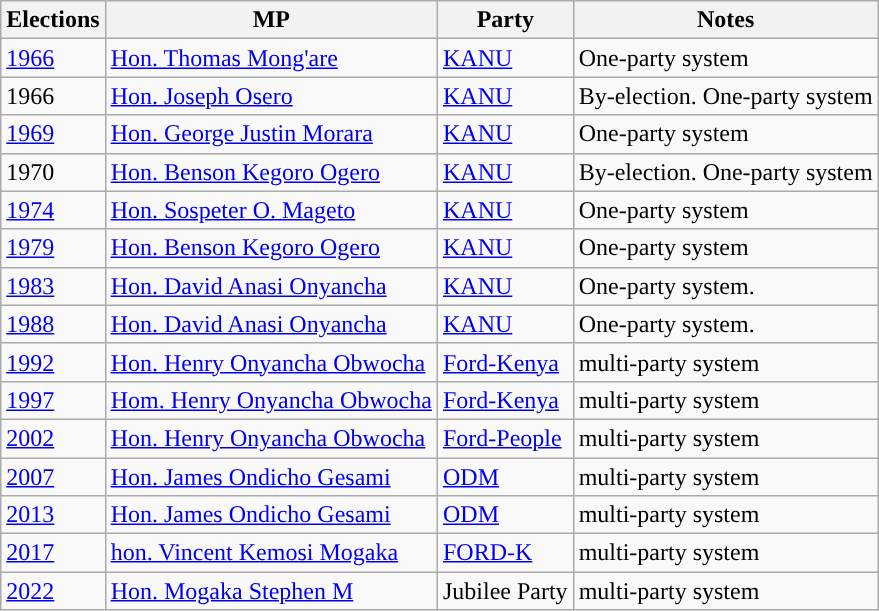<table class="wikitable">
<tr>
<th>Elections</th>
<th>MP </th>
<th>Party</th>
<th>Notes</th>
</tr>
<tr>
<td><a href='#'>1966</a></td>
<td><a href='#'>Hon. Thomas Mong'are</a></td>
<td><a href='#'>KANU</a></td>
<td>One-party system</td>
</tr>
<tr>
<td>1966</td>
<td><a href='#'>Hon. Joseph Osero</a></td>
<td><a href='#'>KANU</a></td>
<td>By-election. One-party system</td>
</tr>
<tr>
<td><a href='#'>1969</a></td>
<td><a href='#'>Hon. George Justin Morara</a></td>
<td><a href='#'>KANU</a></td>
<td>One-party system</td>
</tr>
<tr>
<td>1970</td>
<td><a href='#'>Hon. Benson Kegoro Ogero</a></td>
<td><a href='#'>KANU</a></td>
<td>By-election. One-party system</td>
</tr>
<tr>
<td><a href='#'>1974</a></td>
<td><a href='#'>Hon. Sospeter O. Mageto</a></td>
<td><a href='#'>KANU</a></td>
<td>One-party system</td>
</tr>
<tr>
<td><a href='#'>1979</a></td>
<td><a href='#'>Hon. Benson Kegoro Ogero</a></td>
<td><a href='#'>KANU</a></td>
<td>One-party system</td>
</tr>
<tr>
<td><a href='#'>1983</a></td>
<td><a href='#'>Hon. David Anasi Onyancha</a></td>
<td><a href='#'>KANU</a></td>
<td>One-party system.</td>
</tr>
<tr>
<td><a href='#'>1988</a></td>
<td><a href='#'>Hon. David Anasi Onyancha</a></td>
<td><a href='#'>KANU</a></td>
<td>One-party system.</td>
</tr>
<tr>
<td><a href='#'>1992</a></td>
<td><a href='#'>Hon. Henry Onyancha Obwocha</a></td>
<td><a href='#'>Ford-Kenya</a></td>
<td>multi-party system</td>
</tr>
<tr>
<td><a href='#'>1997</a></td>
<td><a href='#'>Hom. Henry Onyancha Obwocha</a></td>
<td><a href='#'>Ford-Kenya</a></td>
<td>multi-party system</td>
</tr>
<tr>
<td><a href='#'>2002</a></td>
<td><a href='#'>Hon. Henry Onyancha Obwocha</a></td>
<td><a href='#'>Ford-People</a></td>
<td>multi-party system</td>
</tr>
<tr>
<td><a href='#'>2007</a></td>
<td><a href='#'>Hon. James Ondicho Gesami</a></td>
<td><a href='#'>ODM</a></td>
<td>multi-party system</td>
</tr>
<tr>
<td><a href='#'>2013</a></td>
<td><a href='#'>Hon. James Ondicho Gesami</a></td>
<td><a href='#'>ODM</a></td>
<td>multi-party system</td>
</tr>
<tr>
<td><a href='#'>2017</a></td>
<td><a href='#'>hon. Vincent Kemosi Mogaka</a></td>
<td><a href='#'>FORD-K</a></td>
<td>multi-party system</td>
</tr>
<tr>
<td><a href='#'>2022</a></td>
<td><a href='#'>Hon. Mogaka Stephen M</a></td>
<td>Jubilee Party</td>
<td>multi-party system</td>
</tr>
</table>
